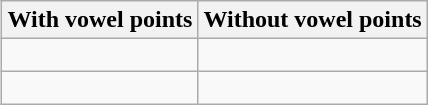<table class="wikitable" style="float: right; width: auto;">
<tr>
<th scope="col">With vowel points</th>
<th scope="col">Without vowel points</th>
</tr>
<tr style="font-size: 325%; line-height: 1em; text-align: center; font-family: serif;">
<td></td>
<td></td>
</tr>
<tr style="font-size: 325%; line-height: 1em; text-align: center; font-family: serif;">
<td></td>
<td></td>
</tr>
</table>
